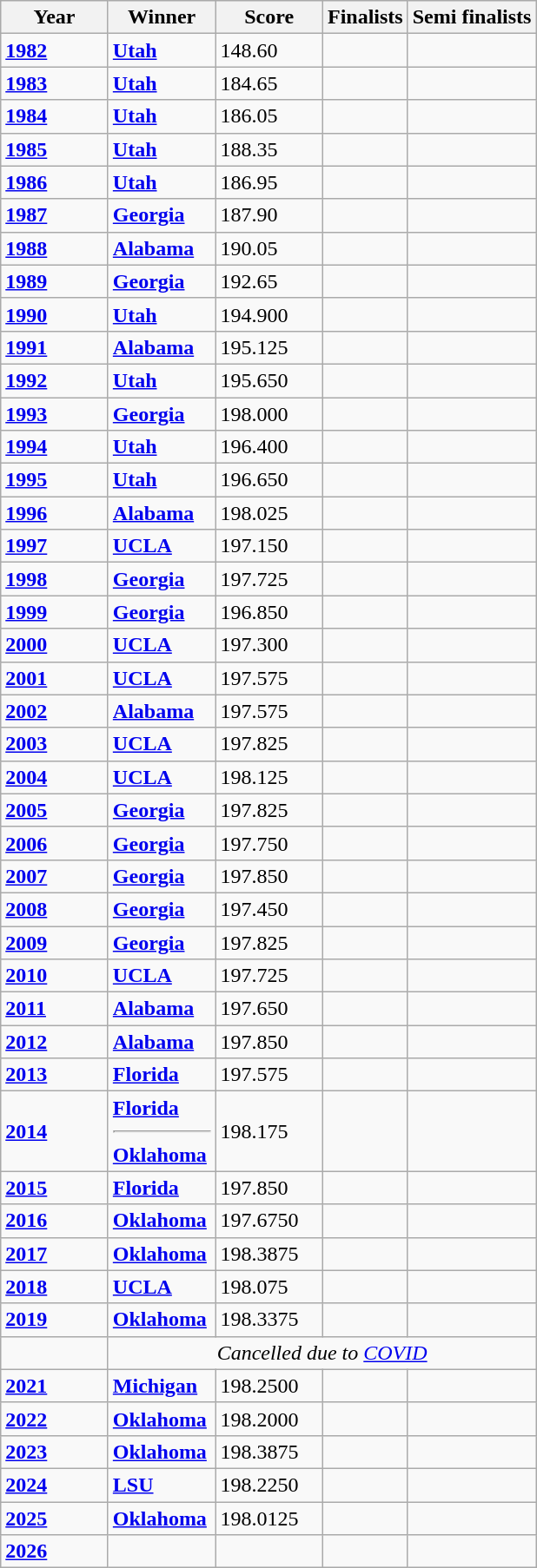<table class="wikitable">
<tr>
<th style="width:75px;">Year</th>
<th style="width:75px;">Winner</th>
<th style="width:75px;">Score</th>
<th>Finalists</th>
<th>Semi finalists</th>
</tr>
<tr>
<td><strong><a href='#'>1982</a></strong></td>
<td><strong><a href='#'>Utah</a></strong></td>
<td>148.60</td>
<td></td>
<td></td>
</tr>
<tr>
<td><strong><a href='#'>1983</a></strong></td>
<td><strong><a href='#'>Utah</a></strong></td>
<td>184.65</td>
<td></td>
<td></td>
</tr>
<tr>
<td><strong><a href='#'>1984</a></strong></td>
<td><strong><a href='#'>Utah</a></strong></td>
<td>186.05</td>
<td></td>
<td></td>
</tr>
<tr>
<td><strong><a href='#'>1985</a></strong></td>
<td><strong><a href='#'>Utah</a></strong></td>
<td>188.35</td>
<td></td>
<td></td>
</tr>
<tr>
<td><strong><a href='#'>1986</a></strong></td>
<td><strong><a href='#'>Utah</a></strong></td>
<td>186.95</td>
<td></td>
<td></td>
</tr>
<tr>
<td><strong><a href='#'>1987</a></strong></td>
<td><strong><a href='#'>Georgia</a></strong></td>
<td>187.90</td>
<td></td>
<td></td>
</tr>
<tr>
<td><strong><a href='#'>1988</a></strong></td>
<td><strong><a href='#'>Alabama</a></strong></td>
<td>190.05</td>
<td></td>
<td></td>
</tr>
<tr>
<td><strong><a href='#'>1989</a></strong></td>
<td><strong><a href='#'>Georgia</a></strong></td>
<td>192.65</td>
<td></td>
<td></td>
</tr>
<tr>
<td><strong><a href='#'>1990</a></strong></td>
<td><strong><a href='#'>Utah</a></strong></td>
<td>194.900</td>
<td></td>
<td></td>
</tr>
<tr>
<td><strong><a href='#'>1991</a></strong></td>
<td><strong><a href='#'>Alabama</a></strong></td>
<td>195.125</td>
<td></td>
<td></td>
</tr>
<tr>
<td><strong><a href='#'>1992</a></strong></td>
<td><strong><a href='#'>Utah</a></strong></td>
<td>195.650</td>
<td></td>
<td></td>
</tr>
<tr>
<td><strong><a href='#'>1993</a></strong></td>
<td><strong><a href='#'>Georgia</a></strong></td>
<td>198.000</td>
<td></td>
<td></td>
</tr>
<tr>
<td><strong><a href='#'>1994</a></strong></td>
<td><strong><a href='#'>Utah</a></strong></td>
<td>196.400</td>
<td></td>
<td></td>
</tr>
<tr>
<td><strong><a href='#'>1995</a></strong></td>
<td><strong><a href='#'>Utah</a></strong></td>
<td>196.650</td>
<td></td>
<td></td>
</tr>
<tr>
<td><strong><a href='#'>1996</a></strong></td>
<td><strong><a href='#'>Alabama</a></strong></td>
<td>198.025</td>
<td></td>
<td></td>
</tr>
<tr>
<td><strong><a href='#'>1997</a></strong></td>
<td><strong><a href='#'>UCLA</a></strong></td>
<td>197.150</td>
<td></td>
<td></td>
</tr>
<tr>
<td><strong><a href='#'>1998</a></strong></td>
<td><strong><a href='#'>Georgia</a></strong></td>
<td>197.725</td>
<td></td>
<td></td>
</tr>
<tr>
<td><strong><a href='#'>1999</a></strong></td>
<td><strong><a href='#'>Georgia</a></strong></td>
<td>196.850</td>
<td></td>
<td></td>
</tr>
<tr>
<td><strong><a href='#'>2000</a></strong></td>
<td><strong><a href='#'>UCLA</a></strong></td>
<td>197.300</td>
<td></td>
<td></td>
</tr>
<tr>
<td><strong><a href='#'>2001</a></strong></td>
<td><strong><a href='#'>UCLA</a></strong></td>
<td>197.575</td>
<td></td>
<td></td>
</tr>
<tr>
<td><strong><a href='#'>2002</a></strong></td>
<td><strong><a href='#'>Alabama</a></strong></td>
<td>197.575</td>
<td></td>
<td></td>
</tr>
<tr>
<td><strong><a href='#'>2003</a></strong></td>
<td><strong><a href='#'>UCLA</a></strong></td>
<td>197.825</td>
<td></td>
<td></td>
</tr>
<tr>
<td><strong><a href='#'>2004</a></strong></td>
<td><strong><a href='#'>UCLA</a></strong></td>
<td>198.125</td>
<td></td>
<td></td>
</tr>
<tr>
<td><strong><a href='#'>2005</a></strong></td>
<td><strong><a href='#'>Georgia</a></strong></td>
<td>197.825</td>
<td></td>
<td></td>
</tr>
<tr>
<td><strong><a href='#'>2006</a></strong></td>
<td><strong><a href='#'>Georgia</a></strong></td>
<td>197.750</td>
<td></td>
<td></td>
</tr>
<tr>
<td><strong><a href='#'>2007</a></strong></td>
<td><strong><a href='#'>Georgia</a></strong></td>
<td>197.850</td>
<td></td>
<td></td>
</tr>
<tr>
<td><strong><a href='#'>2008</a></strong></td>
<td><strong><a href='#'>Georgia</a></strong></td>
<td>197.450</td>
<td></td>
<td></td>
</tr>
<tr>
<td><strong><a href='#'>2009</a></strong></td>
<td><strong><a href='#'>Georgia</a></strong></td>
<td>197.825</td>
<td></td>
<td></td>
</tr>
<tr>
<td><strong><a href='#'>2010</a></strong></td>
<td><strong><a href='#'>UCLA</a></strong></td>
<td>197.725</td>
<td></td>
<td></td>
</tr>
<tr>
<td><strong><a href='#'>2011</a></strong></td>
<td><strong><a href='#'>Alabama</a></strong></td>
<td>197.650</td>
<td></td>
<td></td>
</tr>
<tr>
<td><strong><a href='#'>2012</a></strong></td>
<td><strong><a href='#'>Alabama</a></strong></td>
<td>197.850</td>
<td></td>
<td></td>
</tr>
<tr>
<td><strong><a href='#'>2013</a></strong></td>
<td><strong><a href='#'>Florida</a></strong></td>
<td>197.575</td>
<td></td>
<td></td>
</tr>
<tr>
<td><strong><a href='#'>2014</a></strong></td>
<td><strong><a href='#'>Florida</a></strong><hr><strong><a href='#'>Oklahoma</a></strong></td>
<td>198.175</td>
<td></td>
<td></td>
</tr>
<tr>
<td><strong><a href='#'>2015</a></strong></td>
<td><strong><a href='#'>Florida</a></strong></td>
<td>197.850</td>
<td></td>
<td></td>
</tr>
<tr>
<td><strong><a href='#'>2016</a></strong></td>
<td><strong><a href='#'>Oklahoma</a></strong></td>
<td>197.6750</td>
<td></td>
<td></td>
</tr>
<tr>
<td><strong><a href='#'>2017</a></strong></td>
<td><strong><a href='#'>Oklahoma</a></strong></td>
<td>198.3875</td>
<td></td>
<td></td>
</tr>
<tr>
<td><strong><a href='#'>2018</a></strong></td>
<td><strong><a href='#'>UCLA</a></strong></td>
<td>198.075</td>
<td></td>
<td></td>
</tr>
<tr>
<td><strong><a href='#'>2019</a></strong></td>
<td><strong><a href='#'>Oklahoma</a></strong></td>
<td>198.3375</td>
<td></td>
<td></td>
</tr>
<tr>
<td></td>
<td colspan="4" align=center><em>Cancelled due to <a href='#'>COVID</a></em></td>
</tr>
<tr>
<td><strong><a href='#'>2021</a></strong></td>
<td><strong> <a href='#'>Michigan</a></strong></td>
<td>198.2500</td>
<td></td>
<td></td>
</tr>
<tr>
<td><strong><a href='#'>2022</a></strong></td>
<td><strong><a href='#'>Oklahoma</a></strong></td>
<td>198.2000</td>
<td></td>
<td></td>
</tr>
<tr>
<td><strong><a href='#'>2023</a></strong></td>
<td><strong><a href='#'>Oklahoma</a></strong></td>
<td>198.3875</td>
<td></td>
<td></td>
</tr>
<tr>
<td><strong><a href='#'>2024</a></strong></td>
<td><strong><a href='#'>LSU</a></strong></td>
<td>198.2250</td>
<td></td>
<td></td>
</tr>
<tr>
<td><strong><a href='#'>2025</a></strong></td>
<td><strong><a href='#'>Oklahoma</a></strong></td>
<td>198.0125</td>
<td></td>
<td></td>
</tr>
<tr>
<td><strong><a href='#'>2026</a></strong></td>
<td></td>
<td></td>
<td></td>
<td></td>
</tr>
</table>
